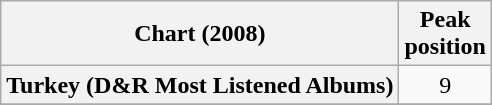<table class="wikitable plainrowheaders sortable" style="text-align:center;" border="1">
<tr>
<th scope="col">Chart (2008)</th>
<th scope="col">Peak<br>position</th>
</tr>
<tr>
<th scope="row">Turkey (D&R Most Listened Albums)</th>
<td>9</td>
</tr>
<tr>
</tr>
</table>
